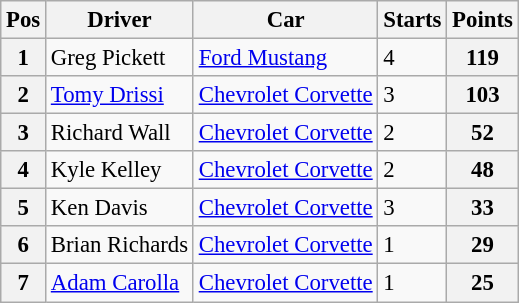<table class="wikitable" style="font-size: 95%;">
<tr>
<th>Pos</th>
<th>Driver</th>
<th>Car</th>
<th>Starts</th>
<th>Points</th>
</tr>
<tr>
<th>1</th>
<td> Greg Pickett</td>
<td><a href='#'>Ford Mustang</a></td>
<td>4</td>
<th>119</th>
</tr>
<tr>
<th>2</th>
<td> <a href='#'>Tomy Drissi</a></td>
<td><a href='#'>Chevrolet Corvette</a></td>
<td>3</td>
<th>103</th>
</tr>
<tr>
<th>3</th>
<td> Richard Wall</td>
<td><a href='#'>Chevrolet Corvette</a></td>
<td>2</td>
<th>52</th>
</tr>
<tr>
<th>4</th>
<td> Kyle Kelley</td>
<td><a href='#'>Chevrolet Corvette</a></td>
<td>2</td>
<th>48</th>
</tr>
<tr>
<th>5</th>
<td> Ken Davis</td>
<td><a href='#'>Chevrolet Corvette</a></td>
<td>3</td>
<th>33</th>
</tr>
<tr>
<th>6</th>
<td> Brian Richards</td>
<td><a href='#'>Chevrolet Corvette</a></td>
<td>1</td>
<th>29</th>
</tr>
<tr>
<th>7</th>
<td> <a href='#'>Adam Carolla</a></td>
<td><a href='#'>Chevrolet Corvette</a></td>
<td>1</td>
<th>25</th>
</tr>
</table>
